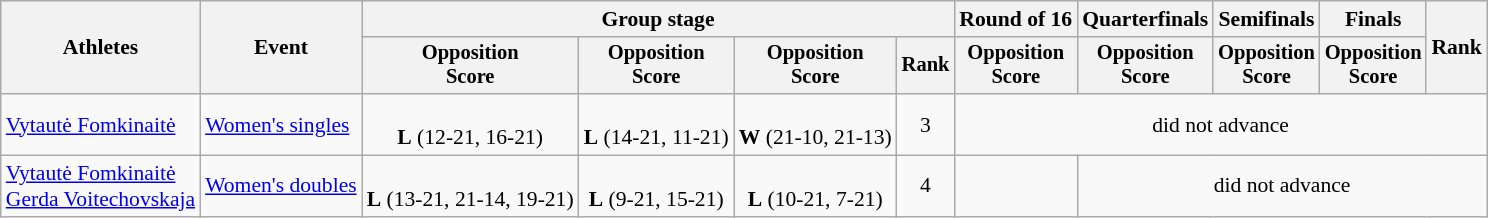<table class=wikitable style="font-size:90%">
<tr>
<th rowspan="2">Athletes</th>
<th rowspan="2">Event</th>
<th colspan="4">Group stage</th>
<th>Round of 16</th>
<th>Quarterfinals</th>
<th>Semifinals</th>
<th>Finals</th>
<th rowspan="2">Rank</th>
</tr>
<tr style="font-size:95%">
<th>Opposition<br>Score</th>
<th>Opposition<br>Score</th>
<th>Opposition<br>Score</th>
<th>Rank</th>
<th>Opposition<br>Score</th>
<th>Opposition<br>Score</th>
<th>Opposition<br>Score</th>
<th>Opposition<br>Score</th>
</tr>
<tr align=center>
<td align=left><a href='#'>Vytautė Fomkinaitė</a></td>
<td align=left><a href='#'>Women's singles</a></td>
<td><br><strong>L</strong> (12-21, 16-21)</td>
<td><br><strong>L</strong> (14-21, 11-21)</td>
<td><br><strong>W</strong> (21-10, 21-13)</td>
<td>3</td>
<td colspan=5>did not advance</td>
</tr>
<tr align=center>
<td align=left><a href='#'>Vytautė Fomkinaitė</a><br><a href='#'>Gerda Voitechovskaja</a></td>
<td align=left><a href='#'>Women's doubles</a></td>
<td><br><strong>L</strong> (13-21, 21-14, 19-21)</td>
<td><br><strong>L</strong> (9-21, 15-21)</td>
<td><br><strong>L</strong> (10-21, 7-21)</td>
<td>4</td>
<td></td>
<td colspan=4>did not advance</td>
</tr>
</table>
